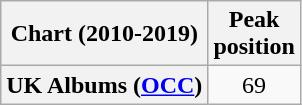<table class="wikitable sortable plainrowheaders" style="text-align:center">
<tr>
<th>Chart (2010-2019)</th>
<th>Peak<br>position</th>
</tr>
<tr>
<th scope="row">UK Albums (<a href='#'>OCC</a>)</th>
<td style="text-align:center;">69</td>
</tr>
</table>
